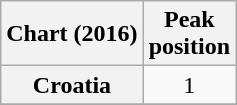<table class="wikitable sortable plainrowheaders">
<tr>
<th>Chart (2016)</th>
<th>Peak<br>position</th>
</tr>
<tr>
<th scope="row">Croatia</th>
<td style="text-align:center;">1 </td>
</tr>
<tr>
</tr>
</table>
